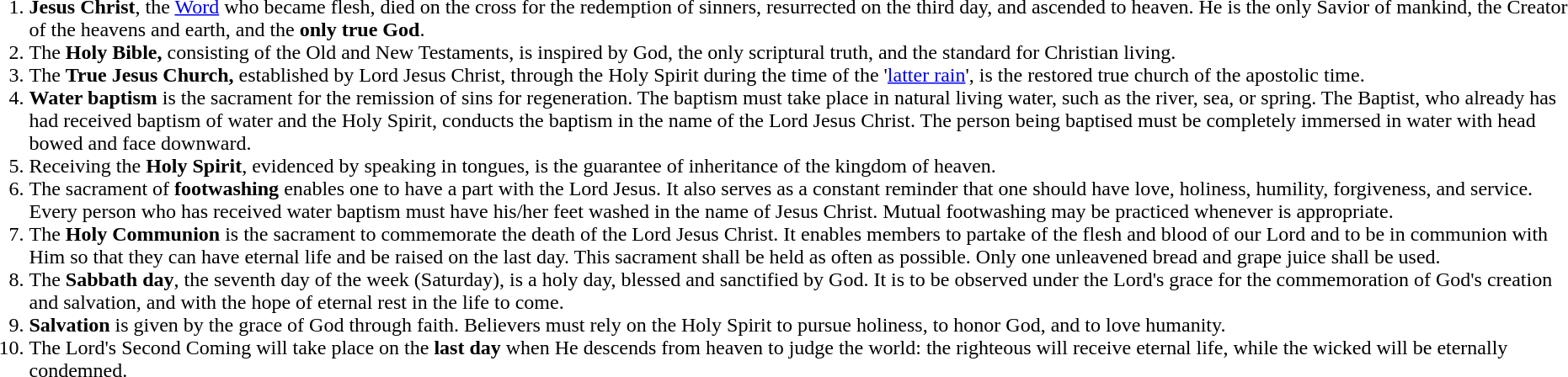<table>
<tr>
<td><br><ol><li><strong>Jesus Christ</strong>, the <a href='#'>Word</a> who became flesh, died on the cross for the redemption of sinners, resurrected on the third day, and ascended to heaven. He is the only Savior of mankind, the Creator of the heavens and earth, and the <strong>only true God</strong>.</li><li>The <strong>Holy Bible,</strong> consisting of the Old and New Testaments, is inspired by God, the only scriptural truth, and the standard for Christian living.</li><li>The <strong>True Jesus Church,</strong> established by Lord Jesus Christ, through the Holy Spirit during the time of the '<a href='#'>latter rain</a>', is the restored true church of the apostolic time.</li><li><strong>Water baptism</strong> is the sacrament for the remission of sins for regeneration. The baptism must take place in natural living water, such as the river, sea, or spring. The Baptist, who already has had received baptism of water and the Holy Spirit, conducts the baptism in the name of the Lord Jesus Christ. The person being baptised must be completely immersed in water with head bowed and face downward.</li><li>Receiving the <strong>Holy Spirit</strong>, evidenced by speaking in tongues, is the guarantee of inheritance of the kingdom of heaven.</li><li>The sacrament of <strong>footwashing</strong> enables one to have a part with the Lord Jesus. It also serves as a constant reminder that one should have love, holiness, humility, forgiveness, and service. Every person who has received water baptism must have his/her feet washed in the name of Jesus Christ. Mutual footwashing may be practiced whenever is appropriate.</li><li>The <strong>Holy Communion</strong> is the sacrament to commemorate the death of the Lord Jesus Christ. It enables members to partake of the flesh and blood of our Lord and to be in communion with Him so that they can have eternal life and be raised on the last day. This sacrament shall be held as often as possible. Only one unleavened bread and grape juice shall be used.</li><li>The <strong>Sabbath day</strong>, the seventh day of the week (Saturday), is a holy day, blessed and sanctified by God. It is to be observed under the Lord's grace for the commemoration of God's creation and salvation, and with the hope of eternal rest in the life to come.</li><li><strong>Salvation</strong> is given by the grace of God through faith. Believers must rely on the Holy Spirit to pursue holiness, to honor God, and to love humanity.</li><li>The Lord's Second Coming will take place on the <strong>last day</strong> when He descends from heaven to judge the world: the righteous will receive eternal life, while the wicked will be eternally condemned.</li></ol></td>
</tr>
</table>
